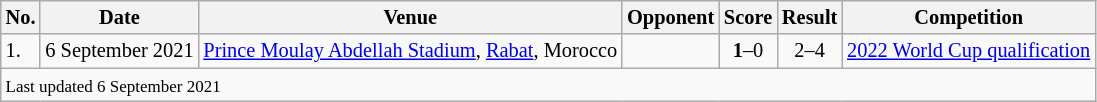<table class="wikitable" style="font-size:85%;">
<tr>
<th>No.</th>
<th>Date</th>
<th>Venue</th>
<th>Opponent</th>
<th>Score</th>
<th>Result</th>
<th>Competition</th>
</tr>
<tr>
<td>1.</td>
<td>6 September 2021</td>
<td><a href='#'>Prince Moulay Abdellah Stadium</a>, <a href='#'>Rabat</a>, Morocco</td>
<td></td>
<td align=center><strong>1</strong>–0</td>
<td align=center>2–4</td>
<td><a href='#'>2022 World Cup qualification</a></td>
</tr>
<tr>
<td colspan="7"><small>Last updated 6 September 2021</small></td>
</tr>
</table>
